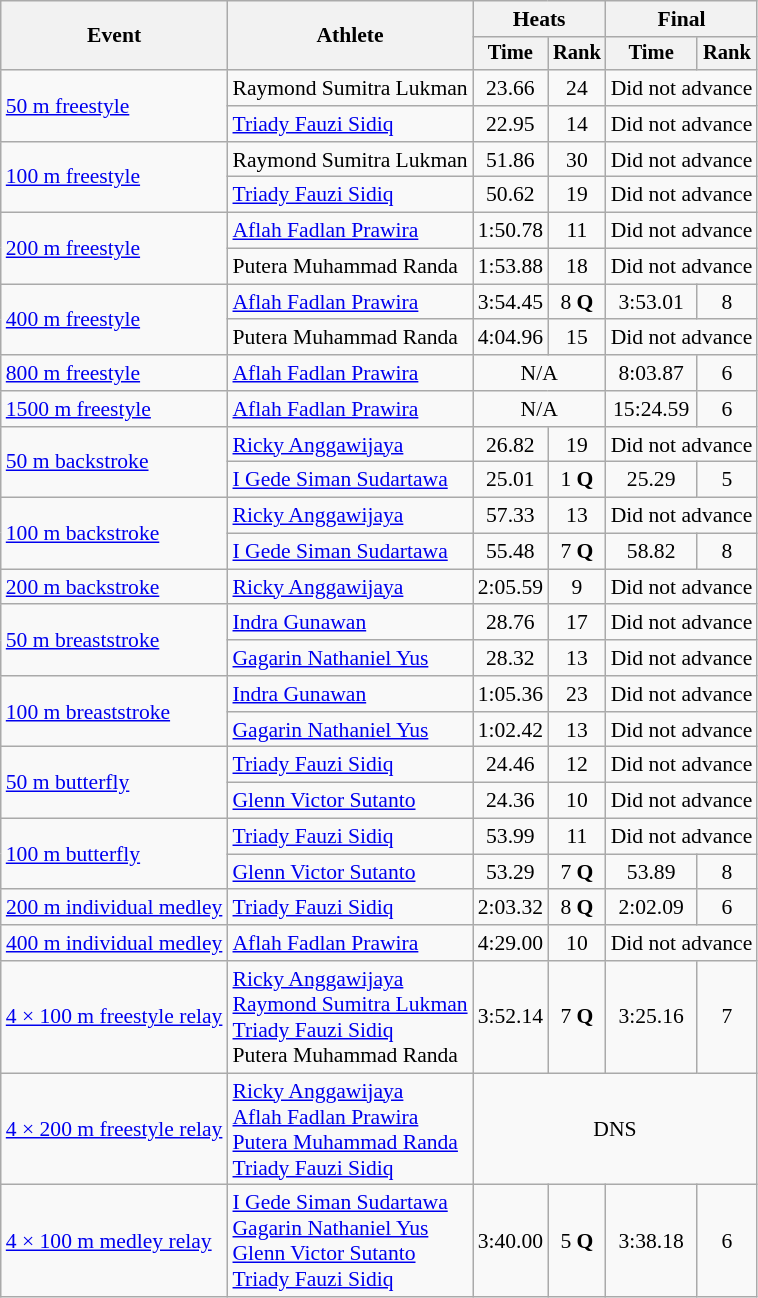<table class=wikitable style="font-size:90%">
<tr>
<th rowspan="2">Event</th>
<th rowspan="2">Athlete</th>
<th colspan="2">Heats</th>
<th colspan="2">Final</th>
</tr>
<tr style="font-size:95%">
<th>Time</th>
<th>Rank</th>
<th>Time</th>
<th>Rank</th>
</tr>
<tr align=center>
<td align=left rowspan=2><a href='#'>50 m freestyle</a></td>
<td align=left>Raymond Sumitra Lukman</td>
<td>23.66</td>
<td>24</td>
<td colspan="2">Did not advance</td>
</tr>
<tr align=center>
<td align=left><a href='#'>Triady Fauzi Sidiq</a></td>
<td>22.95</td>
<td>14</td>
<td colspan="2">Did not advance</td>
</tr>
<tr align=center>
<td align=left rowspan=2><a href='#'>100 m freestyle</a></td>
<td align=left>Raymond Sumitra Lukman</td>
<td>51.86</td>
<td>30</td>
<td colspan="2">Did not advance</td>
</tr>
<tr align=center>
<td align=left><a href='#'>Triady Fauzi Sidiq</a></td>
<td>50.62</td>
<td>19</td>
<td colspan="2">Did not advance</td>
</tr>
<tr align=center>
<td align=left rowspan=2><a href='#'>200 m freestyle</a></td>
<td align=left><a href='#'>Aflah Fadlan Prawira</a></td>
<td>1:50.78</td>
<td>11</td>
<td colspan="2">Did not advance</td>
</tr>
<tr align=center>
<td align=left>Putera Muhammad Randa</td>
<td>1:53.88</td>
<td>18</td>
<td colspan="2">Did not advance</td>
</tr>
<tr align=center>
<td align=left rowspan=2><a href='#'>400 m freestyle</a></td>
<td align=left><a href='#'>Aflah Fadlan Prawira</a></td>
<td>3:54.45</td>
<td>8 <strong>Q</strong></td>
<td>3:53.01</td>
<td>8</td>
</tr>
<tr align=center>
<td align=left>Putera Muhammad Randa</td>
<td>4:04.96</td>
<td>15</td>
<td colspan="2">Did not advance</td>
</tr>
<tr align=center>
<td align=left><a href='#'>800 m freestyle</a></td>
<td align=left><a href='#'>Aflah Fadlan Prawira</a></td>
<td colspan="2">N/A</td>
<td>8:03.87</td>
<td>6</td>
</tr>
<tr align=center>
<td align=left><a href='#'>1500 m freestyle</a></td>
<td align=left><a href='#'>Aflah Fadlan Prawira</a></td>
<td colspan="2">N/A</td>
<td>15:24.59</td>
<td>6</td>
</tr>
<tr align=center>
<td align=left rowspan=2><a href='#'>50 m backstroke</a></td>
<td align=left><a href='#'>Ricky Anggawijaya</a></td>
<td>26.82</td>
<td>19</td>
<td colspan="2">Did not advance</td>
</tr>
<tr align=center>
<td align=left><a href='#'>I Gede Siman Sudartawa</a></td>
<td>25.01</td>
<td>1 <strong>Q</strong></td>
<td>25.29</td>
<td>5</td>
</tr>
<tr align=center>
<td align=left rowspan=2><a href='#'>100 m backstroke</a></td>
<td align=left><a href='#'>Ricky Anggawijaya</a></td>
<td>57.33</td>
<td>13</td>
<td colspan="2">Did not advance</td>
</tr>
<tr align=center>
<td align=left><a href='#'>I Gede Siman Sudartawa</a></td>
<td>55.48</td>
<td>7 <strong>Q</strong></td>
<td>58.82</td>
<td>8</td>
</tr>
<tr align=center>
<td align=left><a href='#'>200 m backstroke</a></td>
<td align=left><a href='#'>Ricky Anggawijaya</a></td>
<td>2:05.59</td>
<td>9</td>
<td colspan="2">Did not advance</td>
</tr>
<tr align=center>
<td align=left rowspan=2><a href='#'>50 m breaststroke</a></td>
<td align=left><a href='#'>Indra Gunawan</a></td>
<td>28.76</td>
<td>17</td>
<td colspan="2">Did not advance</td>
</tr>
<tr align=center>
<td align=left><a href='#'>Gagarin Nathaniel Yus</a></td>
<td>28.32</td>
<td>13</td>
<td colspan="2">Did not advance</td>
</tr>
<tr align=center>
<td align=left rowspan=2><a href='#'>100 m breaststroke</a></td>
<td align=left><a href='#'>Indra Gunawan</a></td>
<td>1:05.36</td>
<td>23</td>
<td colspan="2">Did not advance</td>
</tr>
<tr align=center>
<td align=left><a href='#'>Gagarin Nathaniel Yus</a></td>
<td>1:02.42</td>
<td>13</td>
<td colspan="2">Did not advance</td>
</tr>
<tr align="center">
<td rowspan="2" align="left"><a href='#'>50 m butterfly</a></td>
<td align="left"><a href='#'>Triady Fauzi Sidiq</a></td>
<td>24.46</td>
<td>12</td>
<td colspan="2">Did not advance</td>
</tr>
<tr align="center">
<td align="left"><a href='#'>Glenn Victor Sutanto</a></td>
<td>24.36</td>
<td>10</td>
<td colspan="2">Did not advance</td>
</tr>
<tr align="center">
<td rowspan="2" align="left"><a href='#'>100 m butterfly</a></td>
<td align="left"><a href='#'>Triady Fauzi Sidiq</a></td>
<td>53.99</td>
<td>11</td>
<td colspan="2">Did not advance</td>
</tr>
<tr align="center">
<td align="left"><a href='#'>Glenn Victor Sutanto</a></td>
<td>53.29</td>
<td>7 <strong>Q</strong></td>
<td>53.89</td>
<td>8</td>
</tr>
<tr align="center">
<td><a href='#'>200 m individual medley</a></td>
<td align="left"><a href='#'>Triady Fauzi Sidiq</a></td>
<td>2:03.32</td>
<td>8 <strong>Q</strong></td>
<td>2:02.09</td>
<td>6</td>
</tr>
<tr align="center">
<td><a href='#'>400 m individual medley</a></td>
<td align="left"><a href='#'>Aflah Fadlan Prawira</a></td>
<td>4:29.00</td>
<td>10</td>
<td colspan="2">Did not advance</td>
</tr>
<tr align="center">
<td align="left"><a href='#'>4 × 100 m freestyle relay</a></td>
<td align="left"><a href='#'>Ricky Anggawijaya</a><br><a href='#'>Raymond Sumitra Lukman</a><br><a href='#'>Triady Fauzi Sidiq</a><br>Putera Muhammad Randa</td>
<td>3:52.14</td>
<td>7 <strong>Q</strong></td>
<td>3:25.16</td>
<td>7</td>
</tr>
<tr align="center">
<td align="left"><a href='#'>4 × 200 m freestyle relay</a></td>
<td align="left"><a href='#'>Ricky Anggawijaya</a><br><a href='#'>Aflah Fadlan Prawira</a><br><a href='#'>Putera Muhammad Randa</a><br><a href='#'>Triady Fauzi Sidiq</a></td>
<td colspan="4">DNS</td>
</tr>
<tr align="center">
<td align="left"><a href='#'>4 × 100 m medley relay</a></td>
<td align="left"><a href='#'>I Gede Siman Sudartawa</a><br><a href='#'>Gagarin Nathaniel Yus</a><br><a href='#'>Glenn Victor Sutanto</a><br><a href='#'>Triady Fauzi Sidiq</a></td>
<td>3:40.00</td>
<td>5 <strong>Q</strong></td>
<td>3:38.18</td>
<td>6</td>
</tr>
</table>
